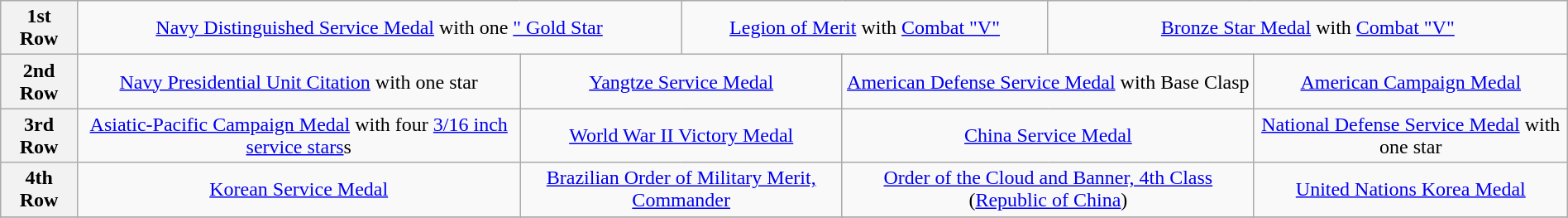<table class="wikitable" style="margin:1em auto; text-align:center;">
<tr>
<th>1st Row</th>
<td colspan="6"><a href='#'>Navy Distinguished Service Medal</a> with one <a href='#'>" Gold Star</a></td>
<td colspan="5"><a href='#'>Legion of Merit</a> with <a href='#'>Combat "V"</a></td>
<td colspan="6"><a href='#'>Bronze Star Medal</a> with <a href='#'>Combat "V"</a></td>
</tr>
<tr>
<th>2nd Row</th>
<td colspan="4"><a href='#'>Navy Presidential Unit Citation</a> with one star</td>
<td colspan="4"><a href='#'>Yangtze Service Medal</a></td>
<td colspan="4"><a href='#'>American Defense Service Medal</a> with Base Clasp</td>
<td colspan="4"><a href='#'>American Campaign Medal</a></td>
</tr>
<tr>
<th>3rd Row</th>
<td colspan="4"><a href='#'>Asiatic-Pacific Campaign Medal</a> with four <a href='#'>3/16 inch service stars</a>s</td>
<td colspan="4"><a href='#'>World War II Victory Medal</a></td>
<td colspan="4"><a href='#'>China Service Medal</a></td>
<td colspan="4"><a href='#'>National Defense Service Medal</a> with one star</td>
</tr>
<tr>
<th>4th Row</th>
<td colspan="4"><a href='#'>Korean Service Medal</a></td>
<td colspan="4"><a href='#'>Brazilian Order of Military Merit, Commander</a></td>
<td colspan="4"><a href='#'>Order of the Cloud and Banner, 4th Class</a> (<a href='#'>Republic of China</a>)</td>
<td colspan="4"><a href='#'>United Nations Korea Medal</a></td>
</tr>
<tr>
</tr>
</table>
